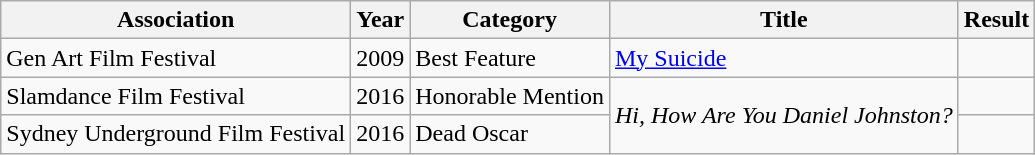<table class="wikitable">
<tr>
<th><strong>Association</strong></th>
<th>Year</th>
<th>Category</th>
<th>Title</th>
<th>Result</th>
</tr>
<tr>
<td>Gen Art Film Festival</td>
<td>2009</td>
<td>Best Feature</td>
<td><a href='#'>My Suicide</a></td>
<td></td>
</tr>
<tr>
<td>Slamdance Film Festival</td>
<td>2016</td>
<td>Honorable Mention</td>
<td rowspan="2"><em>Hi, How Are You Daniel Johnston?</em></td>
<td></td>
</tr>
<tr>
<td>Sydney Underground Film Festival</td>
<td>2016</td>
<td>Dead Oscar</td>
<td></td>
</tr>
</table>
